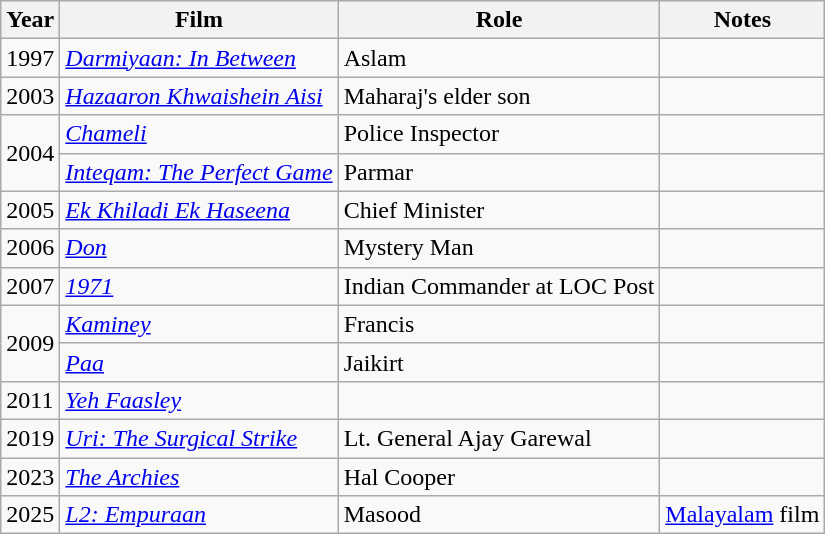<table class="wikitable">
<tr>
<th>Year</th>
<th>Film</th>
<th>Role</th>
<th>Notes</th>
</tr>
<tr>
<td>1997</td>
<td><a href='#'><em>Darmiyaan: In Between</em></a></td>
<td>Aslam</td>
<td></td>
</tr>
<tr>
<td>2003</td>
<td><a href='#'><em>Hazaaron Khwaishein Aisi</em></a></td>
<td>Maharaj's elder son</td>
<td></td>
</tr>
<tr>
<td rowspan="2">2004</td>
<td><a href='#'><em>Chameli</em></a></td>
<td>Police Inspector</td>
<td></td>
</tr>
<tr>
<td><a href='#'><em>Inteqam: The Perfect Game</em></a></td>
<td>Parmar</td>
<td></td>
</tr>
<tr>
<td>2005</td>
<td><a href='#'><em>Ek Khiladi Ek Haseena</em></a></td>
<td>Chief Minister</td>
<td></td>
</tr>
<tr>
<td>2006</td>
<td><a href='#'><em>Don</em></a></td>
<td>Mystery Man</td>
<td></td>
</tr>
<tr>
<td>2007</td>
<td><a href='#'><em>1971</em></a></td>
<td>Indian Commander at LOC Post</td>
<td></td>
</tr>
<tr>
<td rowspan="2">2009</td>
<td><em><a href='#'>Kaminey</a></em></td>
<td>Francis</td>
<td></td>
</tr>
<tr>
<td><a href='#'><em>Paa</em></a></td>
<td>Jaikirt</td>
<td></td>
</tr>
<tr>
<td>2011</td>
<td><a href='#'><em>Yeh Faasley</em></a></td>
<td></td>
<td></td>
</tr>
<tr>
<td>2019</td>
<td><a href='#'><em>Uri: The Surgical Strike</em></a></td>
<td>Lt. General Ajay Garewal</td>
<td></td>
</tr>
<tr>
<td>2023</td>
<td><a href='#'><em>The Archies</em></a></td>
<td>Hal Cooper</td>
<td></td>
</tr>
<tr>
<td>2025</td>
<td><a href='#'><em>L2: Empuraan</em></a></td>
<td>Masood</td>
<td><a href='#'>Malayalam</a> film</td>
</tr>
</table>
